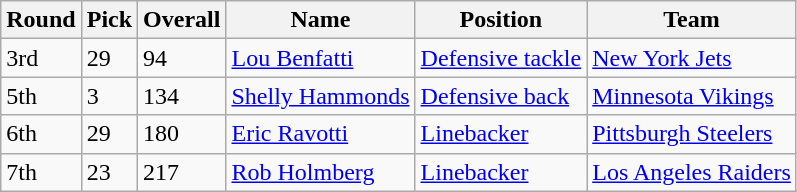<table class="wikitable">
<tr>
<th>Round</th>
<th>Pick</th>
<th>Overall</th>
<th>Name</th>
<th>Position</th>
<th>Team</th>
</tr>
<tr>
<td>3rd</td>
<td>29</td>
<td>94</td>
<td><a href='#'>Lou Benfatti</a></td>
<td><a href='#'>Defensive tackle</a></td>
<td><a href='#'>New York Jets</a></td>
</tr>
<tr>
<td>5th</td>
<td>3</td>
<td>134</td>
<td><a href='#'>Shelly Hammonds</a></td>
<td><a href='#'>Defensive back</a></td>
<td><a href='#'>Minnesota Vikings</a></td>
</tr>
<tr>
<td>6th</td>
<td>29</td>
<td>180</td>
<td><a href='#'>Eric Ravotti</a></td>
<td><a href='#'>Linebacker</a></td>
<td><a href='#'>Pittsburgh Steelers</a></td>
</tr>
<tr>
<td>7th</td>
<td>23</td>
<td>217</td>
<td><a href='#'>Rob Holmberg</a></td>
<td><a href='#'>Linebacker</a></td>
<td><a href='#'>Los Angeles Raiders</a></td>
</tr>
</table>
